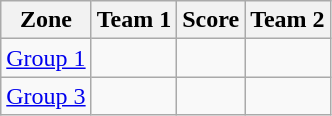<table class= "wikitable sortable">
<tr>
<th>Zone</th>
<th>Team 1</th>
<th>Score</th>
<th>Team 2</th>
</tr>
<tr>
<td><a href='#'>Group 1</a></td>
<td align=right></td>
<td></td>
<td></td>
</tr>
<tr>
<td><a href='#'>Group 3</a></td>
<td align=right></td>
<td></td>
<td></td>
</tr>
</table>
